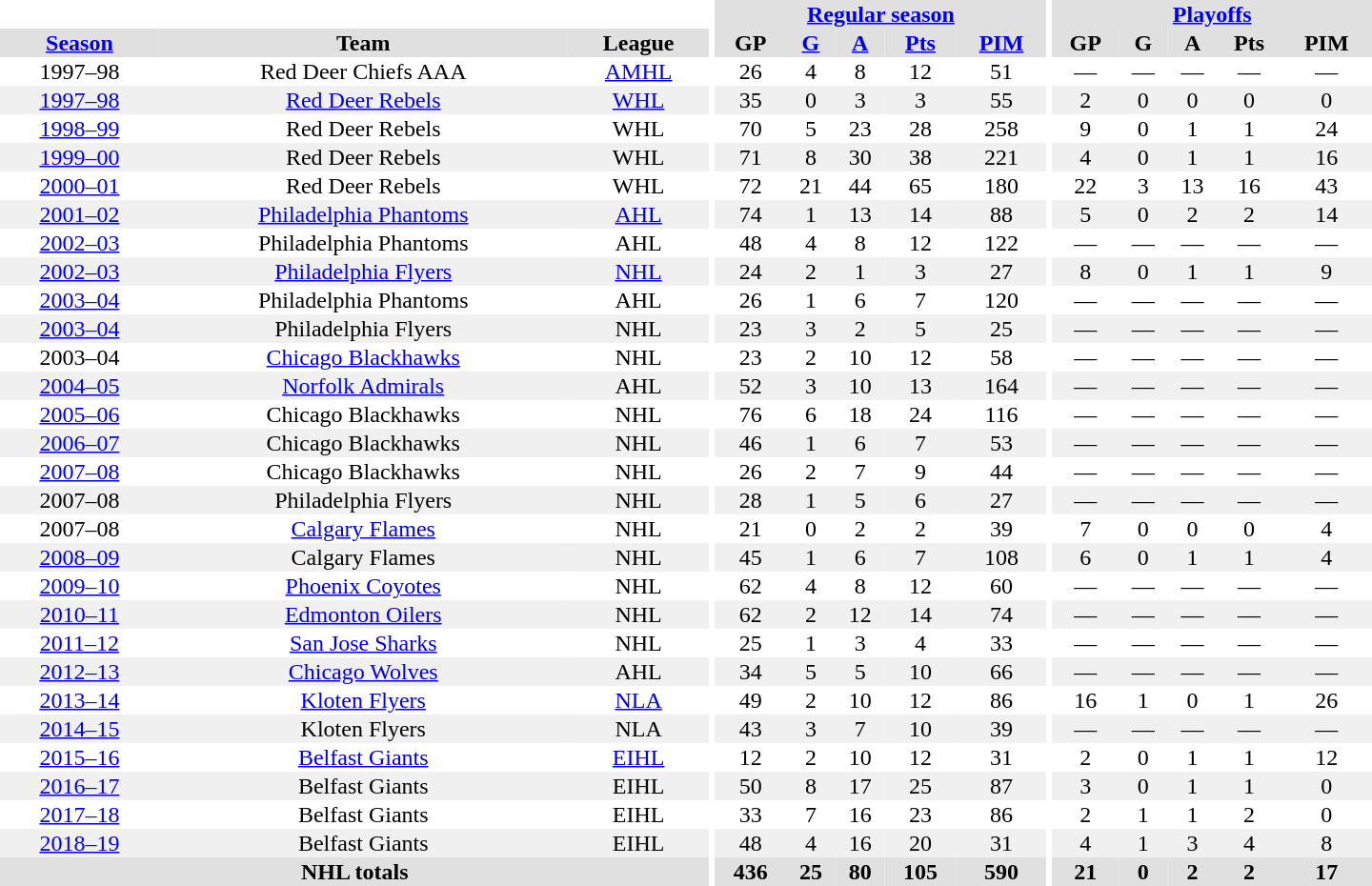<table border="0" cellpadding="1" cellspacing="0" style="text-align:center; width:60em">
<tr bgcolor="#e0e0e0">
<th colspan="3" bgcolor="#ffffff"></th>
<th rowspan="100" bgcolor="#ffffff"></th>
<th colspan="5"><a href='#'>Regular season</a></th>
<th rowspan="100" bgcolor="#ffffff"></th>
<th colspan="5"><a href='#'>Playoffs</a></th>
</tr>
<tr bgcolor="#e0e0e0">
<th><a href='#'>Season</a></th>
<th>Team</th>
<th>League</th>
<th>GP</th>
<th><a href='#'>G</a></th>
<th><a href='#'>A</a></th>
<th><a href='#'>Pts</a></th>
<th><a href='#'>PIM</a></th>
<th>GP</th>
<th>G</th>
<th>A</th>
<th>Pts</th>
<th>PIM</th>
</tr>
<tr>
<td>1997–98</td>
<td>Red Deer Chiefs AAA</td>
<td><a href='#'>AMHL</a></td>
<td>26</td>
<td>4</td>
<td>8</td>
<td>12</td>
<td>51</td>
<td>—</td>
<td>—</td>
<td>—</td>
<td>—</td>
<td>—</td>
</tr>
<tr bgcolor="#f0f0f0">
<td><a href='#'>1997–98</a></td>
<td><a href='#'>Red Deer Rebels</a></td>
<td><a href='#'>WHL</a></td>
<td>35</td>
<td>0</td>
<td>3</td>
<td>3</td>
<td>55</td>
<td>2</td>
<td>0</td>
<td>0</td>
<td>0</td>
<td>0</td>
</tr>
<tr>
<td><a href='#'>1998–99</a></td>
<td>Red Deer Rebels</td>
<td>WHL</td>
<td>70</td>
<td>5</td>
<td>23</td>
<td>28</td>
<td>258</td>
<td>9</td>
<td>0</td>
<td>1</td>
<td>1</td>
<td>24</td>
</tr>
<tr bgcolor="#f0f0f0">
<td><a href='#'>1999–00</a></td>
<td>Red Deer Rebels</td>
<td>WHL</td>
<td>71</td>
<td>8</td>
<td>30</td>
<td>38</td>
<td>221</td>
<td>4</td>
<td>0</td>
<td>1</td>
<td>1</td>
<td>16</td>
</tr>
<tr>
<td><a href='#'>2000–01</a></td>
<td>Red Deer Rebels</td>
<td>WHL</td>
<td>72</td>
<td>21</td>
<td>44</td>
<td>65</td>
<td>180</td>
<td>22</td>
<td>3</td>
<td>13</td>
<td>16</td>
<td>43</td>
</tr>
<tr bgcolor="#f0f0f0">
<td><a href='#'>2001–02</a></td>
<td><a href='#'>Philadelphia Phantoms</a></td>
<td><a href='#'>AHL</a></td>
<td>74</td>
<td>1</td>
<td>13</td>
<td>14</td>
<td>88</td>
<td>5</td>
<td>0</td>
<td>2</td>
<td>2</td>
<td>14</td>
</tr>
<tr>
<td><a href='#'>2002–03</a></td>
<td>Philadelphia Phantoms</td>
<td>AHL</td>
<td>48</td>
<td>4</td>
<td>8</td>
<td>12</td>
<td>122</td>
<td>—</td>
<td>—</td>
<td>—</td>
<td>—</td>
<td>—</td>
</tr>
<tr bgcolor="#f0f0f0">
<td><a href='#'>2002–03</a></td>
<td><a href='#'>Philadelphia Flyers</a></td>
<td><a href='#'>NHL</a></td>
<td>24</td>
<td>2</td>
<td>1</td>
<td>3</td>
<td>27</td>
<td>8</td>
<td>0</td>
<td>1</td>
<td>1</td>
<td>9</td>
</tr>
<tr>
<td><a href='#'>2003–04</a></td>
<td>Philadelphia Phantoms</td>
<td>AHL</td>
<td>26</td>
<td>1</td>
<td>6</td>
<td>7</td>
<td>120</td>
<td>—</td>
<td>—</td>
<td>—</td>
<td>—</td>
<td>—</td>
</tr>
<tr bgcolor="#f0f0f0">
<td><a href='#'>2003–04</a></td>
<td>Philadelphia Flyers</td>
<td>NHL</td>
<td>23</td>
<td>3</td>
<td>2</td>
<td>5</td>
<td>25</td>
<td>—</td>
<td>—</td>
<td>—</td>
<td>—</td>
<td>—</td>
</tr>
<tr>
<td>2003–04</td>
<td><a href='#'>Chicago Blackhawks</a></td>
<td>NHL</td>
<td>23</td>
<td>2</td>
<td>10</td>
<td>12</td>
<td>58</td>
<td>—</td>
<td>—</td>
<td>—</td>
<td>—</td>
<td>—</td>
</tr>
<tr bgcolor="#f0f0f0">
<td><a href='#'>2004–05</a></td>
<td><a href='#'>Norfolk Admirals</a></td>
<td>AHL</td>
<td>52</td>
<td>3</td>
<td>10</td>
<td>13</td>
<td>164</td>
<td>—</td>
<td>—</td>
<td>—</td>
<td>—</td>
<td>—</td>
</tr>
<tr>
<td><a href='#'>2005–06</a></td>
<td>Chicago Blackhawks</td>
<td>NHL</td>
<td>76</td>
<td>6</td>
<td>18</td>
<td>24</td>
<td>116</td>
<td>—</td>
<td>—</td>
<td>—</td>
<td>—</td>
<td>—</td>
</tr>
<tr bgcolor="#f0f0f0">
<td><a href='#'>2006–07</a></td>
<td>Chicago Blackhawks</td>
<td>NHL</td>
<td>46</td>
<td>1</td>
<td>6</td>
<td>7</td>
<td>53</td>
<td>—</td>
<td>—</td>
<td>—</td>
<td>—</td>
<td>—</td>
</tr>
<tr>
<td><a href='#'>2007–08</a></td>
<td>Chicago Blackhawks</td>
<td>NHL</td>
<td>26</td>
<td>2</td>
<td>7</td>
<td>9</td>
<td>44</td>
<td>—</td>
<td>—</td>
<td>—</td>
<td>—</td>
<td>—</td>
</tr>
<tr bgcolor="#f0f0f0">
<td>2007–08</td>
<td>Philadelphia Flyers</td>
<td>NHL</td>
<td>28</td>
<td>1</td>
<td>5</td>
<td>6</td>
<td>27</td>
<td>—</td>
<td>—</td>
<td>—</td>
<td>—</td>
<td>—</td>
</tr>
<tr>
<td>2007–08</td>
<td><a href='#'>Calgary Flames</a></td>
<td>NHL</td>
<td>21</td>
<td>0</td>
<td>2</td>
<td>2</td>
<td>39</td>
<td>7</td>
<td>0</td>
<td>0</td>
<td>0</td>
<td>4</td>
</tr>
<tr bgcolor="#f0f0f0">
<td><a href='#'>2008–09</a></td>
<td>Calgary Flames</td>
<td>NHL</td>
<td>45</td>
<td>1</td>
<td>6</td>
<td>7</td>
<td>108</td>
<td>6</td>
<td>0</td>
<td>1</td>
<td>1</td>
<td>4</td>
</tr>
<tr>
<td><a href='#'>2009–10</a></td>
<td><a href='#'>Phoenix Coyotes</a></td>
<td>NHL</td>
<td>62</td>
<td>4</td>
<td>8</td>
<td>12</td>
<td>60</td>
<td>—</td>
<td>—</td>
<td>—</td>
<td>—</td>
<td>—</td>
</tr>
<tr bgcolor="#f0f0f0">
<td><a href='#'>2010–11</a></td>
<td><a href='#'>Edmonton Oilers</a></td>
<td>NHL</td>
<td>62</td>
<td>2</td>
<td>12</td>
<td>14</td>
<td>74</td>
<td>—</td>
<td>—</td>
<td>—</td>
<td>—</td>
<td>—</td>
</tr>
<tr>
<td><a href='#'>2011–12</a></td>
<td><a href='#'>San Jose Sharks</a></td>
<td>NHL</td>
<td>25</td>
<td>1</td>
<td>3</td>
<td>4</td>
<td>33</td>
<td>—</td>
<td>—</td>
<td>—</td>
<td>—</td>
<td>—</td>
</tr>
<tr bgcolor="#f0f0f0">
<td><a href='#'>2012–13</a></td>
<td><a href='#'>Chicago Wolves</a></td>
<td>AHL</td>
<td>34</td>
<td>5</td>
<td>5</td>
<td>10</td>
<td>66</td>
<td>—</td>
<td>—</td>
<td>—</td>
<td>—</td>
<td>—</td>
</tr>
<tr>
<td><a href='#'>2013–14</a></td>
<td><a href='#'>Kloten Flyers</a></td>
<td><a href='#'>NLA</a></td>
<td>49</td>
<td>2</td>
<td>10</td>
<td>12</td>
<td>86</td>
<td>16</td>
<td>1</td>
<td>0</td>
<td>1</td>
<td>26</td>
</tr>
<tr bgcolor="#f0f0f0">
<td><a href='#'>2014–15</a></td>
<td>Kloten Flyers</td>
<td>NLA</td>
<td>43</td>
<td>3</td>
<td>7</td>
<td>10</td>
<td>39</td>
<td>—</td>
<td>—</td>
<td>—</td>
<td>—</td>
<td>—</td>
</tr>
<tr>
<td><a href='#'>2015–16</a></td>
<td><a href='#'>Belfast Giants</a></td>
<td><a href='#'>EIHL</a></td>
<td>12</td>
<td>2</td>
<td>10</td>
<td>12</td>
<td>31</td>
<td>2</td>
<td>0</td>
<td>1</td>
<td>1</td>
<td>12</td>
</tr>
<tr bgcolor="#f0f0f0">
<td><a href='#'>2016–17</a></td>
<td>Belfast Giants</td>
<td>EIHL</td>
<td>50</td>
<td>8</td>
<td>17</td>
<td>25</td>
<td>87</td>
<td>3</td>
<td>0</td>
<td>1</td>
<td>1</td>
<td>0</td>
</tr>
<tr>
<td><a href='#'>2017–18</a></td>
<td>Belfast Giants</td>
<td>EIHL</td>
<td>33</td>
<td>7</td>
<td>16</td>
<td>23</td>
<td>86</td>
<td>2</td>
<td>1</td>
<td>1</td>
<td>2</td>
<td>0</td>
</tr>
<tr bgcolor="#f0f0f0">
<td><a href='#'>2018–19</a></td>
<td>Belfast Giants</td>
<td>EIHL</td>
<td>48</td>
<td>4</td>
<td>16</td>
<td>20</td>
<td>31</td>
<td>4</td>
<td>1</td>
<td>3</td>
<td>4</td>
<td>8</td>
</tr>
<tr bgcolor="#e0e0e0">
<th colspan="3">NHL totals</th>
<th>436</th>
<th>25</th>
<th>80</th>
<th>105</th>
<th>590</th>
<th>21</th>
<th>0</th>
<th>2</th>
<th>2</th>
<th>17</th>
</tr>
</table>
